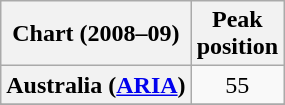<table class="wikitable sortable plainrowheaders">
<tr>
<th scope="col">Chart (2008–09)</th>
<th scope="col">Peak<br>position</th>
</tr>
<tr>
<th scope="row">Australia (<a href='#'>ARIA</a>)</th>
<td align="center">55</td>
</tr>
<tr>
</tr>
<tr>
</tr>
<tr>
</tr>
<tr>
</tr>
<tr>
</tr>
<tr>
</tr>
<tr>
</tr>
<tr>
</tr>
<tr>
</tr>
</table>
